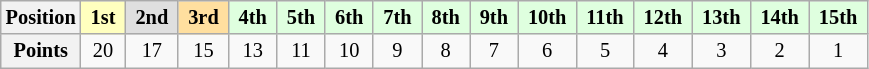<table class="wikitable" style="font-size:85%; text-align:center">
<tr>
<th>Position</th>
<td style="background:#ffffbf;"> <strong>1st</strong> </td>
<td style="background:#dfdfdf;"> <strong>2nd</strong> </td>
<td style="background:#ffdf9f;"> <strong>3rd</strong> </td>
<td style="background:#dfffdf;"> <strong>4th</strong> </td>
<td style="background:#dfffdf;"> <strong>5th</strong> </td>
<td style="background:#dfffdf;"> <strong>6th</strong> </td>
<td style="background:#dfffdf;"> <strong>7th</strong> </td>
<td style="background:#dfffdf;"> <strong>8th</strong> </td>
<td style="background:#dfffdf;"> <strong>9th</strong> </td>
<td style="background:#dfffdf;"> <strong>10th</strong> </td>
<td style="background:#dfffdf;"> <strong>11th</strong> </td>
<td style="background:#dfffdf;"> <strong>12th</strong> </td>
<td style="background:#dfffdf;"> <strong>13th</strong> </td>
<td style="background:#dfffdf;"> <strong>14th</strong> </td>
<td style="background:#dfffdf;"> <strong>15th</strong> </td>
</tr>
<tr>
<th>Points</th>
<td>20</td>
<td>17</td>
<td>15</td>
<td>13</td>
<td>11</td>
<td>10</td>
<td>9</td>
<td>8</td>
<td>7</td>
<td>6</td>
<td>5</td>
<td>4</td>
<td>3</td>
<td>2</td>
<td>1</td>
</tr>
</table>
